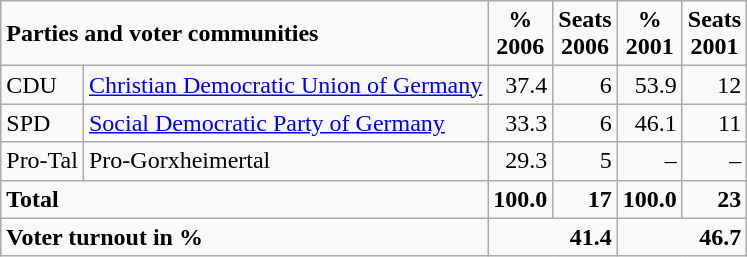<table class="wikitable">
<tr --  class="hintergrundfarbe5">
<td colspan="2"><strong>Parties and voter communities</strong></td>
<td align="center"><strong>%<br>2006</strong></td>
<td align="center"><strong>Seats<br>2006</strong></td>
<td align="center"><strong>%<br>2001</strong></td>
<td align="center"><strong>Seats<br>2001</strong></td>
</tr>
<tr --->
<td>CDU</td>
<td><a href='#'>Christian Democratic Union of Germany</a></td>
<td align="right">37.4</td>
<td align="right">6</td>
<td align="right">53.9</td>
<td align="right">12</td>
</tr>
<tr --->
<td>SPD</td>
<td><a href='#'>Social Democratic Party of Germany</a></td>
<td align="right">33.3</td>
<td align="right">6</td>
<td align="right">46.1</td>
<td align="right">11</td>
</tr>
<tr --->
<td>Pro-Tal</td>
<td>Pro-Gorxheimertal</td>
<td align="right">29.3</td>
<td align="right">5</td>
<td align="right">–</td>
<td align="right">–</td>
</tr>
<tr -- class="hintergrundfarbe5">
<td colspan="2"><strong>Total</strong></td>
<td align="right"><strong>100.0</strong></td>
<td align="right"><strong>17</strong></td>
<td align="right"><strong>100.0</strong></td>
<td align="right"><strong>23</strong></td>
</tr>
<tr -- class="hintergrundfarbe5">
<td colspan="2"><strong>Voter turnout in %</strong></td>
<td colspan="2" align="right"><strong>41.4</strong></td>
<td colspan="2" align="right"><strong>46.7</strong></td>
</tr>
</table>
